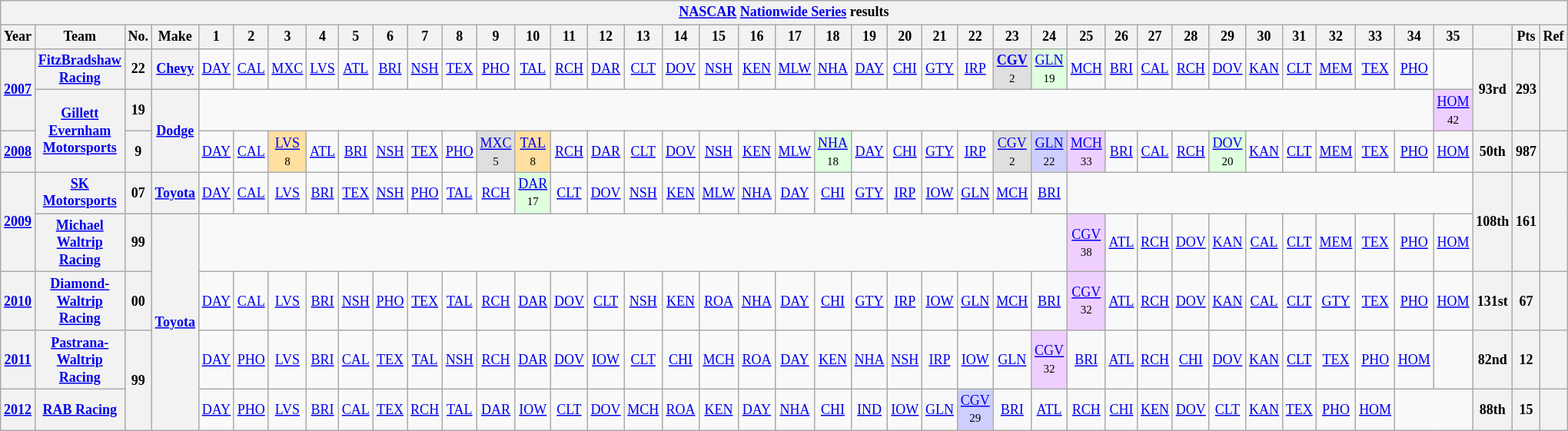<table class="wikitable" style="text-align:center; font-size:75%">
<tr>
<th colspan=42><a href='#'>NASCAR</a> <a href='#'>Nationwide Series</a> results</th>
</tr>
<tr>
<th>Year</th>
<th>Team</th>
<th>No.</th>
<th>Make</th>
<th>1</th>
<th>2</th>
<th>3</th>
<th>4</th>
<th>5</th>
<th>6</th>
<th>7</th>
<th>8</th>
<th>9</th>
<th>10</th>
<th>11</th>
<th>12</th>
<th>13</th>
<th>14</th>
<th>15</th>
<th>16</th>
<th>17</th>
<th>18</th>
<th>19</th>
<th>20</th>
<th>21</th>
<th>22</th>
<th>23</th>
<th>24</th>
<th>25</th>
<th>26</th>
<th>27</th>
<th>28</th>
<th>29</th>
<th>30</th>
<th>31</th>
<th>32</th>
<th>33</th>
<th>34</th>
<th>35</th>
<th></th>
<th>Pts</th>
<th>Ref</th>
</tr>
<tr>
<th rowspan=2><a href='#'>2007</a></th>
<th><a href='#'>FitzBradshaw Racing</a></th>
<th>22</th>
<th><a href='#'>Chevy</a></th>
<td><a href='#'>DAY</a></td>
<td><a href='#'>CAL</a></td>
<td><a href='#'>MXC</a></td>
<td><a href='#'>LVS</a></td>
<td><a href='#'>ATL</a></td>
<td><a href='#'>BRI</a></td>
<td><a href='#'>NSH</a></td>
<td><a href='#'>TEX</a></td>
<td><a href='#'>PHO</a></td>
<td><a href='#'>TAL</a></td>
<td><a href='#'>RCH</a></td>
<td><a href='#'>DAR</a></td>
<td><a href='#'>CLT</a></td>
<td><a href='#'>DOV</a></td>
<td><a href='#'>NSH</a></td>
<td><a href='#'>KEN</a></td>
<td><a href='#'>MLW</a></td>
<td><a href='#'>NHA</a></td>
<td><a href='#'>DAY</a></td>
<td><a href='#'>CHI</a></td>
<td><a href='#'>GTY</a></td>
<td><a href='#'>IRP</a></td>
<td style="background:#DFDFDF;"><strong><a href='#'>CGV</a></strong><br><small>2</small></td>
<td style="background:#DFFFDF;"><a href='#'>GLN</a><br><small>19</small></td>
<td><a href='#'>MCH</a></td>
<td><a href='#'>BRI</a></td>
<td><a href='#'>CAL</a></td>
<td><a href='#'>RCH</a></td>
<td><a href='#'>DOV</a></td>
<td><a href='#'>KAN</a></td>
<td><a href='#'>CLT</a></td>
<td><a href='#'>MEM</a></td>
<td><a href='#'>TEX</a></td>
<td><a href='#'>PHO</a></td>
<td></td>
<th rowspan=2>93rd</th>
<th rowspan=2>293</th>
<th rowspan=2></th>
</tr>
<tr>
<th rowspan=2><a href='#'>Gillett Evernham Motorsports</a></th>
<th>19</th>
<th rowspan=2><a href='#'>Dodge</a></th>
<td colspan=34></td>
<td style="background:#EFCFFF;"><a href='#'>HOM</a><br><small>42</small></td>
</tr>
<tr>
<th><a href='#'>2008</a></th>
<th>9</th>
<td><a href='#'>DAY</a></td>
<td><a href='#'>CAL</a></td>
<td style="background:#FFDF9F;"><a href='#'>LVS</a><br><small>8</small></td>
<td><a href='#'>ATL</a></td>
<td><a href='#'>BRI</a></td>
<td><a href='#'>NSH</a></td>
<td><a href='#'>TEX</a></td>
<td><a href='#'>PHO</a></td>
<td style="background:#DFDFDF;"><a href='#'>MXC</a><br><small>5</small></td>
<td style="background:#FFDF9F;"><a href='#'>TAL</a><br><small>8</small></td>
<td><a href='#'>RCH</a></td>
<td><a href='#'>DAR</a></td>
<td><a href='#'>CLT</a></td>
<td><a href='#'>DOV</a></td>
<td><a href='#'>NSH</a></td>
<td><a href='#'>KEN</a></td>
<td><a href='#'>MLW</a></td>
<td style="background:#DFFFDF;"><a href='#'>NHA</a><br><small>18</small></td>
<td><a href='#'>DAY</a></td>
<td><a href='#'>CHI</a></td>
<td><a href='#'>GTY</a></td>
<td><a href='#'>IRP</a></td>
<td style="background:#DFDFDF;"><a href='#'>CGV</a><br><small>2</small></td>
<td style="background:#CFCFFF;"><a href='#'>GLN</a><br><small>22</small></td>
<td style="background:#EFCFFF;"><a href='#'>MCH</a><br><small>33</small></td>
<td><a href='#'>BRI</a></td>
<td><a href='#'>CAL</a></td>
<td><a href='#'>RCH</a></td>
<td style="background:#DFFFDF;"><a href='#'>DOV</a><br><small>20</small></td>
<td><a href='#'>KAN</a></td>
<td><a href='#'>CLT</a></td>
<td><a href='#'>MEM</a></td>
<td><a href='#'>TEX</a></td>
<td><a href='#'>PHO</a></td>
<td><a href='#'>HOM</a></td>
<th>50th</th>
<th>987</th>
<th></th>
</tr>
<tr>
<th rowspan=2><a href='#'>2009</a></th>
<th><a href='#'>SK Motorsports</a></th>
<th>07</th>
<th><a href='#'>Toyota</a></th>
<td><a href='#'>DAY</a></td>
<td><a href='#'>CAL</a></td>
<td><a href='#'>LVS</a></td>
<td><a href='#'>BRI</a></td>
<td><a href='#'>TEX</a></td>
<td><a href='#'>NSH</a></td>
<td><a href='#'>PHO</a></td>
<td><a href='#'>TAL</a></td>
<td><a href='#'>RCH</a></td>
<td style="background:#DFFFDF;"><a href='#'>DAR</a><br><small>17</small></td>
<td><a href='#'>CLT</a></td>
<td><a href='#'>DOV</a></td>
<td><a href='#'>NSH</a></td>
<td><a href='#'>KEN</a></td>
<td><a href='#'>MLW</a></td>
<td><a href='#'>NHA</a></td>
<td><a href='#'>DAY</a></td>
<td><a href='#'>CHI</a></td>
<td><a href='#'>GTY</a></td>
<td><a href='#'>IRP</a></td>
<td><a href='#'>IOW</a></td>
<td><a href='#'>GLN</a></td>
<td><a href='#'>MCH</a></td>
<td><a href='#'>BRI</a></td>
<td colspan=11></td>
<th rowspan=2>108th</th>
<th rowspan=2>161</th>
<th rowspan=2></th>
</tr>
<tr>
<th><a href='#'>Michael Waltrip Racing</a></th>
<th>99</th>
<th rowspan=4><a href='#'>Toyota</a></th>
<td colspan=24></td>
<td style="background:#EFCFFF;"><a href='#'>CGV</a><br><small>38</small></td>
<td><a href='#'>ATL</a></td>
<td><a href='#'>RCH</a></td>
<td><a href='#'>DOV</a></td>
<td><a href='#'>KAN</a></td>
<td><a href='#'>CAL</a></td>
<td><a href='#'>CLT</a></td>
<td><a href='#'>MEM</a></td>
<td><a href='#'>TEX</a></td>
<td><a href='#'>PHO</a></td>
<td><a href='#'>HOM</a></td>
</tr>
<tr>
<th><a href='#'>2010</a></th>
<th><a href='#'>Diamond-Waltrip Racing</a></th>
<th>00</th>
<td><a href='#'>DAY</a></td>
<td><a href='#'>CAL</a></td>
<td><a href='#'>LVS</a></td>
<td><a href='#'>BRI</a></td>
<td><a href='#'>NSH</a></td>
<td><a href='#'>PHO</a></td>
<td><a href='#'>TEX</a></td>
<td><a href='#'>TAL</a></td>
<td><a href='#'>RCH</a></td>
<td><a href='#'>DAR</a></td>
<td><a href='#'>DOV</a></td>
<td><a href='#'>CLT</a></td>
<td><a href='#'>NSH</a></td>
<td><a href='#'>KEN</a></td>
<td><a href='#'>ROA</a></td>
<td><a href='#'>NHA</a></td>
<td><a href='#'>DAY</a></td>
<td><a href='#'>CHI</a></td>
<td><a href='#'>GTY</a></td>
<td><a href='#'>IRP</a></td>
<td><a href='#'>IOW</a></td>
<td><a href='#'>GLN</a></td>
<td><a href='#'>MCH</a></td>
<td><a href='#'>BRI</a></td>
<td style="background:#EFCFFF;"><a href='#'>CGV</a><br><small>32</small></td>
<td><a href='#'>ATL</a></td>
<td><a href='#'>RCH</a></td>
<td><a href='#'>DOV</a></td>
<td><a href='#'>KAN</a></td>
<td><a href='#'>CAL</a></td>
<td><a href='#'>CLT</a></td>
<td><a href='#'>GTY</a></td>
<td><a href='#'>TEX</a></td>
<td><a href='#'>PHO</a></td>
<td><a href='#'>HOM</a></td>
<th>131st</th>
<th>67</th>
<th></th>
</tr>
<tr>
<th><a href='#'>2011</a></th>
<th><a href='#'>Pastrana-Waltrip Racing</a></th>
<th rowspan=2>99</th>
<td><a href='#'>DAY</a></td>
<td><a href='#'>PHO</a></td>
<td><a href='#'>LVS</a></td>
<td><a href='#'>BRI</a></td>
<td><a href='#'>CAL</a></td>
<td><a href='#'>TEX</a></td>
<td><a href='#'>TAL</a></td>
<td><a href='#'>NSH</a></td>
<td><a href='#'>RCH</a></td>
<td><a href='#'>DAR</a></td>
<td><a href='#'>DOV</a></td>
<td><a href='#'>IOW</a></td>
<td><a href='#'>CLT</a></td>
<td><a href='#'>CHI</a></td>
<td><a href='#'>MCH</a></td>
<td><a href='#'>ROA</a></td>
<td><a href='#'>DAY</a></td>
<td><a href='#'>KEN</a></td>
<td><a href='#'>NHA</a></td>
<td><a href='#'>NSH</a></td>
<td><a href='#'>IRP</a></td>
<td><a href='#'>IOW</a></td>
<td><a href='#'>GLN</a></td>
<td style="background:#EFCFFF;"><a href='#'>CGV</a><br><small>32</small></td>
<td><a href='#'>BRI</a></td>
<td><a href='#'>ATL</a></td>
<td><a href='#'>RCH</a></td>
<td><a href='#'>CHI</a></td>
<td><a href='#'>DOV</a></td>
<td><a href='#'>KAN</a></td>
<td><a href='#'>CLT</a></td>
<td><a href='#'>TEX</a></td>
<td><a href='#'>PHO</a></td>
<td><a href='#'>HOM</a></td>
<td></td>
<th>82nd</th>
<th>12</th>
<th></th>
</tr>
<tr>
<th><a href='#'>2012</a></th>
<th><a href='#'>RAB Racing</a></th>
<td><a href='#'>DAY</a></td>
<td><a href='#'>PHO</a></td>
<td><a href='#'>LVS</a></td>
<td><a href='#'>BRI</a></td>
<td><a href='#'>CAL</a></td>
<td><a href='#'>TEX</a></td>
<td><a href='#'>RCH</a></td>
<td><a href='#'>TAL</a></td>
<td><a href='#'>DAR</a></td>
<td><a href='#'>IOW</a></td>
<td><a href='#'>CLT</a></td>
<td><a href='#'>DOV</a></td>
<td><a href='#'>MCH</a></td>
<td><a href='#'>ROA</a></td>
<td><a href='#'>KEN</a></td>
<td><a href='#'>DAY</a></td>
<td><a href='#'>NHA</a></td>
<td><a href='#'>CHI</a></td>
<td><a href='#'>IND</a></td>
<td><a href='#'>IOW</a></td>
<td><a href='#'>GLN</a></td>
<td style="background:#CFCFFF;"><a href='#'>CGV</a><br><small>29</small></td>
<td><a href='#'>BRI</a></td>
<td><a href='#'>ATL</a></td>
<td><a href='#'>RCH</a></td>
<td><a href='#'>CHI</a></td>
<td><a href='#'>KEN</a></td>
<td><a href='#'>DOV</a></td>
<td><a href='#'>CLT</a></td>
<td><a href='#'>KAN</a></td>
<td><a href='#'>TEX</a></td>
<td><a href='#'>PHO</a></td>
<td><a href='#'>HOM</a></td>
<td colspan=2></td>
<th>88th</th>
<th>15</th>
<th></th>
</tr>
</table>
